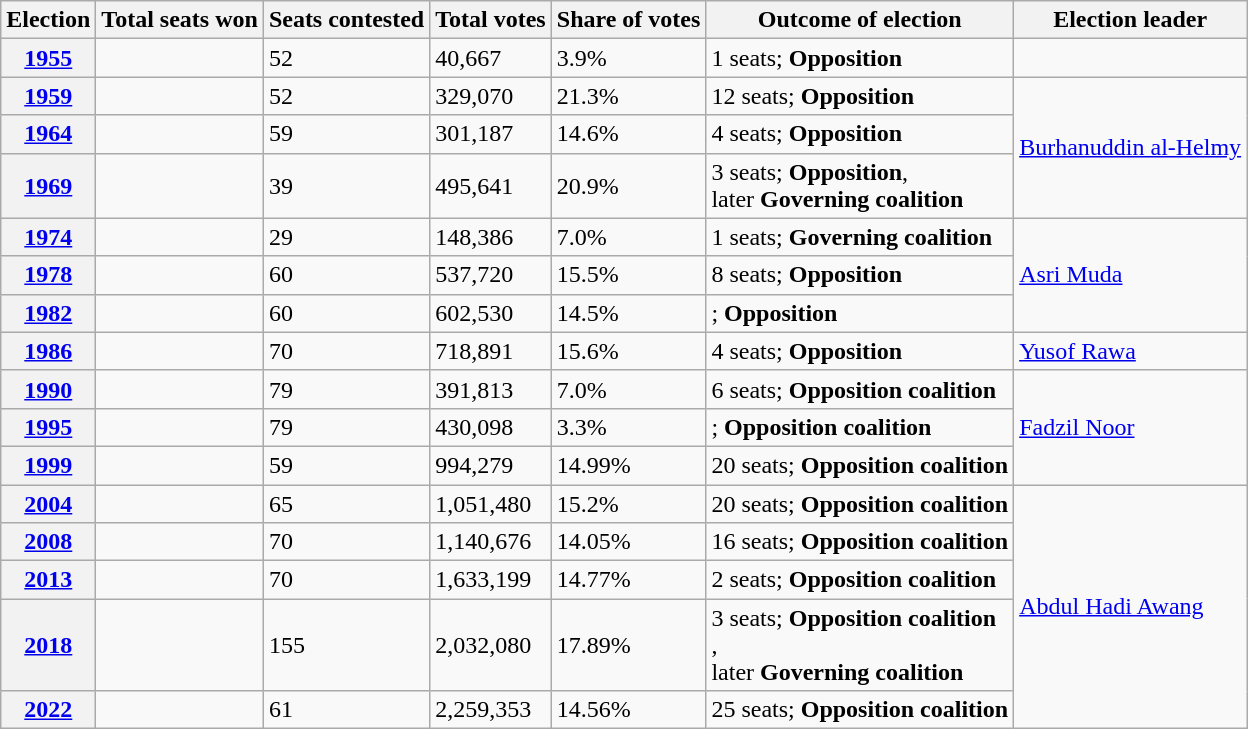<table class="wikitable">
<tr>
<th>Election</th>
<th>Total seats won</th>
<th>Seats contested</th>
<th>Total votes</th>
<th>Share of votes</th>
<th>Outcome of election</th>
<th>Election leader</th>
</tr>
<tr>
<th><a href='#'>1955</a></th>
<td></td>
<td>52</td>
<td>40,667</td>
<td>3.9%</td>
<td>1 seats; <strong>Opposition</strong></td>
<td></td>
</tr>
<tr>
<th><a href='#'>1959</a></th>
<td></td>
<td>52</td>
<td>329,070</td>
<td>21.3%</td>
<td>12 seats; <strong>Opposition</strong></td>
<td rowspan=3><a href='#'>Burhanuddin al-Helmy</a></td>
</tr>
<tr>
<th><a href='#'>1964</a></th>
<td></td>
<td>59</td>
<td>301,187</td>
<td>14.6%</td>
<td>4 seats; <strong>Opposition</strong></td>
</tr>
<tr>
<th><a href='#'>1969</a></th>
<td></td>
<td>39</td>
<td>495,641</td>
<td>20.9%</td>
<td>3 seats; <strong>Opposition</strong>, <br> later <strong> Governing coalition</strong> <br> </td>
</tr>
<tr>
<th><a href='#'>1974</a></th>
<td></td>
<td>29</td>
<td>148,386</td>
<td>7.0%</td>
<td>1 seats; <strong>Governing coalition</strong> <br> </td>
<td rowspan=3><a href='#'>Asri Muda</a></td>
</tr>
<tr>
<th><a href='#'>1978</a></th>
<td></td>
<td>60</td>
<td>537,720</td>
<td>15.5%</td>
<td>8 seats; <strong>Opposition</strong> <br> </td>
</tr>
<tr>
<th><a href='#'>1982</a></th>
<td></td>
<td>60</td>
<td>602,530</td>
<td>14.5%</td>
<td>; <strong>Opposition</strong> <br> </td>
</tr>
<tr>
<th><a href='#'>1986</a></th>
<td></td>
<td>70</td>
<td>718,891</td>
<td>15.6%</td>
<td>4 seats; <strong>Opposition</strong> <br> </td>
<td><a href='#'>Yusof Rawa</a></td>
</tr>
<tr>
<th><a href='#'>1990</a></th>
<td></td>
<td>79</td>
<td>391,813</td>
<td>7.0%</td>
<td>6 seats; <strong>Opposition coalition</strong> <br> </td>
<td rowspan=3><a href='#'>Fadzil Noor</a></td>
</tr>
<tr>
<th><a href='#'>1995</a></th>
<td></td>
<td>79</td>
<td>430,098</td>
<td>3.3%</td>
<td>; <strong>Opposition coalition</strong> <br> </td>
</tr>
<tr>
<th><a href='#'>1999</a></th>
<td></td>
<td>59</td>
<td>994,279</td>
<td>14.99%</td>
<td> 20 seats; <strong>Opposition coalition</strong> <br></td>
</tr>
<tr>
<th><a href='#'>2004</a></th>
<td></td>
<td>65</td>
<td>1,051,480</td>
<td>15.2%</td>
<td> 20 seats; <strong>Opposition coalition</strong><br></td>
<td rowspan="5"><a href='#'>Abdul Hadi Awang</a></td>
</tr>
<tr>
<th><a href='#'>2008</a></th>
<td></td>
<td>70</td>
<td>1,140,676</td>
<td>14.05%</td>
<td> 16 seats; <strong>Opposition coalition</strong> <br></td>
</tr>
<tr>
<th><a href='#'>2013</a></th>
<td></td>
<td>70</td>
<td>1,633,199</td>
<td>14.77%</td>
<td> 2 seats; <strong> Opposition coalition </strong> <br></td>
</tr>
<tr>
<th><a href='#'>2018</a></th>
<td></td>
<td>155</td>
<td>2,032,080</td>
<td>17.89%</td>
<td> 3 seats; <strong> Opposition coalition</strong> <br>, <br>later <strong> Governing coalition</strong> <br></td>
</tr>
<tr>
<th><a href='#'>2022</a></th>
<td></td>
<td>61</td>
<td>2,259,353</td>
<td>14.56%</td>
<td> 25 seats; <strong> Opposition coalition </strong> <br></td>
</tr>
</table>
